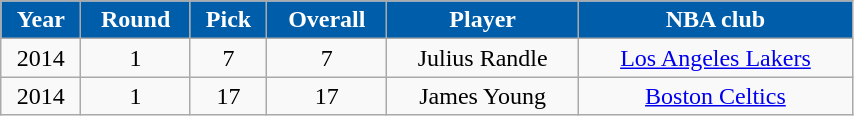<table class="wikitable" width="45%">
<tr align="center"  style="background:#005DAA;color:#FFFFFF;">
<td><strong>Year</strong></td>
<td><strong>Round</strong></td>
<td><strong>Pick</strong></td>
<td><strong>Overall</strong></td>
<td><strong>Player</strong></td>
<td><strong>NBA club</strong></td>
</tr>
<tr align="center" bgcolor="">
<td>2014</td>
<td>1</td>
<td>7</td>
<td>7</td>
<td>Julius Randle</td>
<td><a href='#'>Los Angeles Lakers</a></td>
</tr>
<tr align="center" bgcolor="">
<td>2014</td>
<td>1</td>
<td>17</td>
<td>17</td>
<td>James Young</td>
<td><a href='#'>Boston Celtics</a></td>
</tr>
</table>
